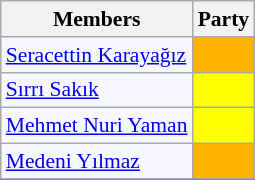<table class=wikitable style="border:1px solid #8888aa; background-color:#f7f8ff; padding:0px; font-size:90%;">
<tr>
<th>Members</th>
<th colspan="2">Party</th>
</tr>
<tr>
<td><a href='#'>Seracettin Karayağız</a></td>
<td style="background: #ffb300"></td>
</tr>
<tr>
<td><a href='#'>Sırrı Sakık</a></td>
<td style="background: #ffff00"></td>
</tr>
<tr>
<td><a href='#'>Mehmet Nuri Yaman</a></td>
<td style="background: #ffff00"></td>
</tr>
<tr>
<td><a href='#'>Medeni Yılmaz</a></td>
<td style="background: #ffb300"></td>
</tr>
<tr>
</tr>
</table>
